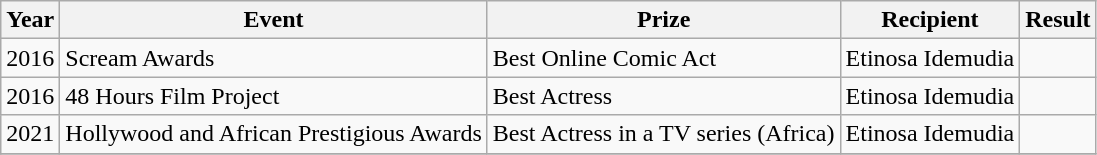<table class="wikitable">
<tr>
<th>Year</th>
<th>Event</th>
<th>Prize</th>
<th>Recipient</th>
<th>Result</th>
</tr>
<tr>
<td>2016</td>
<td>Scream Awards</td>
<td>Best Online Comic Act</td>
<td>Etinosa Idemudia</td>
<td></td>
</tr>
<tr>
<td>2016</td>
<td>48 Hours Film Project</td>
<td>Best Actress</td>
<td>Etinosa Idemudia</td>
<td></td>
</tr>
<tr>
<td>2021</td>
<td>Hollywood and African Prestigious Awards</td>
<td>Best Actress in a TV series (Africa)</td>
<td>Etinosa Idemudia</td>
<td></td>
</tr>
<tr>
</tr>
</table>
